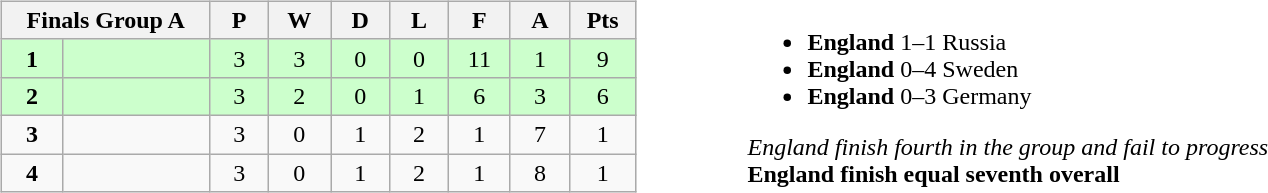<table>
<tr>
<td valign="top" width="440"><br><table class="wikitable">
<tr>
<th colspan="2">Finals Group A</th>
<th rowspan="1">P</th>
<th rowspan="1">W</th>
<th colspan="1">D</th>
<th colspan="1">L</th>
<th colspan="1">F</th>
<th colspan="1">A</th>
<th colspan="1">Pts</th>
</tr>
<tr align=center style="background:#ccffcc;">
<td width="50"><strong>1</strong></td>
<td width="150" align=left></td>
<td width="50">3</td>
<td width="50">3</td>
<td width="50">0</td>
<td width="50">0</td>
<td width="50">11</td>
<td width="50">1</td>
<td width="50">9</td>
</tr>
<tr align=center style="background:#ccffcc;">
<td><strong>2</strong></td>
<td align=left></td>
<td>3</td>
<td>2</td>
<td>0</td>
<td>1</td>
<td>6</td>
<td>3</td>
<td>6</td>
</tr>
<tr align=center>
<td><strong>3</strong></td>
<td align=left></td>
<td>3</td>
<td>0</td>
<td>1</td>
<td>2</td>
<td>1</td>
<td>7</td>
<td>1</td>
</tr>
<tr align=center>
<td><strong>4</strong></td>
<td align=left><strong></strong></td>
<td>3</td>
<td>0</td>
<td>1</td>
<td>2</td>
<td>1</td>
<td>8</td>
<td>1</td>
</tr>
</table>
</td>
<td width="50"> </td>
<td valign="middle"><br><ul><li><strong>England</strong> 1–1 Russia</li><li><strong>England</strong> 0–4 Sweden</li><li><strong>England</strong> 0–3 Germany</li></ul><em>England finish fourth in the group and fail to progress</em><br><strong>England finish equal seventh overall</strong></td>
</tr>
</table>
